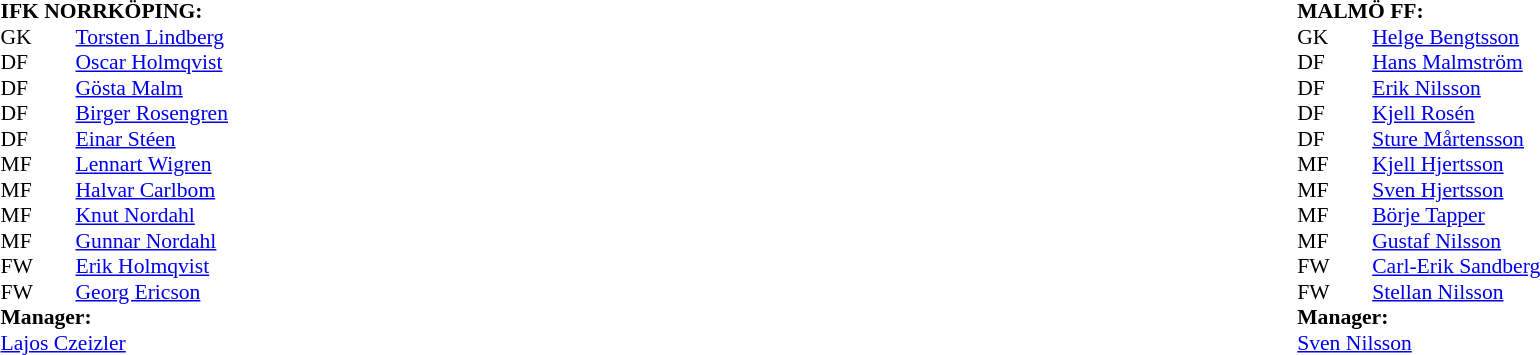<table width="100%">
<tr>
<td valign="top" width="50%"><br><table style="font-size: 90%" cellspacing="0" cellpadding="0">
<tr>
<td colspan="4"><strong>IFK NORRKÖPING:</strong></td>
</tr>
<tr>
<th width="25"></th>
<th width="25"></th>
</tr>
<tr>
<td>GK</td>
<td></td>
<td> <a href='#'>Torsten Lindberg</a></td>
</tr>
<tr>
<td>DF</td>
<td></td>
<td> <a href='#'>Oscar Holmqvist</a></td>
</tr>
<tr>
<td>DF</td>
<td></td>
<td> <a href='#'>Gösta Malm</a></td>
</tr>
<tr>
<td>DF</td>
<td></td>
<td> <a href='#'>Birger Rosengren</a></td>
</tr>
<tr>
<td>DF</td>
<td></td>
<td> <a href='#'>Einar Stéen</a></td>
</tr>
<tr>
<td>MF</td>
<td></td>
<td> <a href='#'>Lennart Wigren</a></td>
</tr>
<tr>
<td>MF</td>
<td></td>
<td> <a href='#'>Halvar Carlbom</a></td>
</tr>
<tr>
<td>MF</td>
<td></td>
<td> <a href='#'>Knut Nordahl</a></td>
</tr>
<tr>
<td>MF</td>
<td></td>
<td> <a href='#'>Gunnar Nordahl</a></td>
</tr>
<tr>
<td>FW</td>
<td></td>
<td> <a href='#'>Erik Holmqvist</a></td>
</tr>
<tr>
<td>FW</td>
<td></td>
<td> <a href='#'>Georg Ericson</a></td>
</tr>
<tr>
<td colspan=4><strong>Manager:</strong></td>
</tr>
<tr>
<td colspan="4"> <a href='#'>Lajos Czeizler</a></td>
</tr>
<tr>
</tr>
</table>
</td>
<td valign="top"></td>
<td valign="top" width="50%"><br><table style="font-size: 90%" cellspacing="0" cellpadding="0" align="center">
<tr>
<td colspan="4"><strong>MALMÖ FF:</strong></td>
</tr>
<tr>
<th width="25"></th>
<th width="25"></th>
</tr>
<tr>
<td>GK</td>
<td></td>
<td> <a href='#'>Helge Bengtsson</a></td>
</tr>
<tr>
<td>DF</td>
<td></td>
<td> <a href='#'>Hans Malmström</a></td>
</tr>
<tr>
<td>DF</td>
<td></td>
<td> <a href='#'>Erik Nilsson</a></td>
</tr>
<tr>
<td>DF</td>
<td></td>
<td> <a href='#'>Kjell Rosén</a></td>
</tr>
<tr>
<td>DF</td>
<td></td>
<td> <a href='#'>Sture Mårtensson</a></td>
</tr>
<tr>
<td>MF</td>
<td></td>
<td> <a href='#'>Kjell Hjertsson</a></td>
</tr>
<tr>
<td>MF</td>
<td></td>
<td> <a href='#'>Sven Hjertsson</a></td>
</tr>
<tr>
<td>MF</td>
<td></td>
<td> <a href='#'>Börje Tapper</a></td>
</tr>
<tr>
<td>MF</td>
<td></td>
<td> <a href='#'>Gustaf Nilsson</a></td>
</tr>
<tr>
<td>FW</td>
<td></td>
<td> <a href='#'>Carl-Erik Sandberg</a></td>
</tr>
<tr>
<td>FW</td>
<td></td>
<td> <a href='#'>Stellan Nilsson</a></td>
</tr>
<tr>
<td colspan=4><strong>Manager:</strong></td>
</tr>
<tr>
<td colspan="4"> <a href='#'>Sven Nilsson</a></td>
</tr>
</table>
</td>
</tr>
</table>
